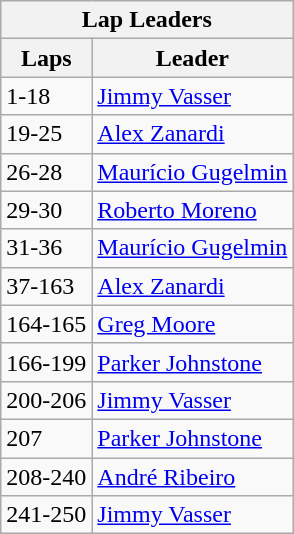<table class="wikitable">
<tr>
<th colspan=2>Lap Leaders</th>
</tr>
<tr>
<th>Laps</th>
<th>Leader</th>
</tr>
<tr>
<td>1-18</td>
<td><a href='#'>Jimmy Vasser</a></td>
</tr>
<tr>
<td>19-25</td>
<td><a href='#'>Alex Zanardi</a></td>
</tr>
<tr>
<td>26-28</td>
<td><a href='#'>Maurício Gugelmin</a></td>
</tr>
<tr>
<td>29-30</td>
<td><a href='#'>Roberto Moreno</a></td>
</tr>
<tr>
<td>31-36</td>
<td><a href='#'>Maurício Gugelmin</a></td>
</tr>
<tr>
<td>37-163</td>
<td><a href='#'>Alex Zanardi</a></td>
</tr>
<tr>
<td>164-165</td>
<td><a href='#'>Greg Moore</a></td>
</tr>
<tr>
<td>166-199</td>
<td><a href='#'>Parker Johnstone</a></td>
</tr>
<tr>
<td>200-206</td>
<td><a href='#'>Jimmy Vasser</a></td>
</tr>
<tr>
<td>207</td>
<td><a href='#'>Parker Johnstone</a></td>
</tr>
<tr>
<td>208-240</td>
<td><a href='#'>André Ribeiro</a></td>
</tr>
<tr>
<td>241-250</td>
<td><a href='#'>Jimmy Vasser</a></td>
</tr>
</table>
